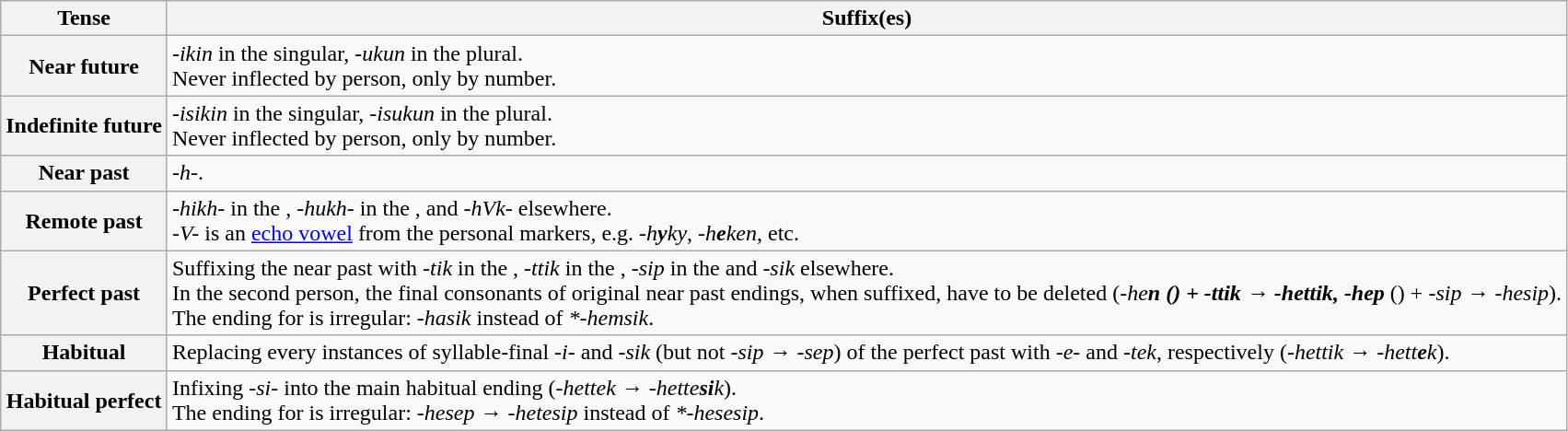<table class="wikitable">
<tr>
<th>Tense</th>
<th>Suffix(es)</th>
</tr>
<tr>
<th>Near future</th>
<td><em>-ikin</em> in the singular, <em>-ukun</em> in the plural.<br>Never inflected by person, only by number.</td>
</tr>
<tr>
<th>Indefinite future</th>
<td><em>-isikin</em> in the singular, <em>-isukun</em> in the plural.<br>Never inflected by person, only by number.</td>
</tr>
<tr>
<th>Near past</th>
<td><em>-h-</em>.</td>
</tr>
<tr>
<th>Remote past</th>
<td><em>-hikh-</em> in the , <em>-hukh-</em> in the , and <em>-hVk-</em> elsewhere.<br><em>-V-</em> is an <a href='#'>echo vowel</a> from the personal markers, e.g. <em>-h<strong>y</strong>ky</em>, <em>-h<strong>e</strong>ken</em>, etc.</td>
</tr>
<tr>
<th>Perfect past</th>
<td>Suffixing the near past with <em>-tik</em> in the , <em>-ttik</em> in the , <em>-sip</em> in the  and <em>-sik</em> elsewhere.<br>In the second person, the final consonants of original near past endings, when suffixed, have to be deleted (<em>-he<strong>n<strong><em> () + </em>-ttik<em> → </em>-hettik<em>, </em>-he</strong>p</em></strong> () + <em>-sip</em> → <em>-hesip</em>).<br>The ending for  is irregular: <em>-hasik</em> instead of <em>*-hemsik</em>.</td>
</tr>
<tr>
<th>Habitual</th>
<td>Replacing every instances of syllable-final <em>-i-</em> and <em>-sik</em> (but not <em>-sip</em> → <em>-sep</em>) of the perfect past with <em>-e-</em> and <em>-tek</em>, respectively (<em>-hettik</em> → <em>-hett<strong>e</strong>k</em>).</td>
</tr>
<tr>
<th>Habitual perfect</th>
<td>Infixing <em>-si-</em> into the main habitual ending (<em>-hettek</em> → <em>-hette<strong>si</strong>k</em>).<br>The ending for  is irregular: <em>-hesep</em> → <em>-hetesip</em> instead of <em>*-hesesip</em>.</td>
</tr>
</table>
